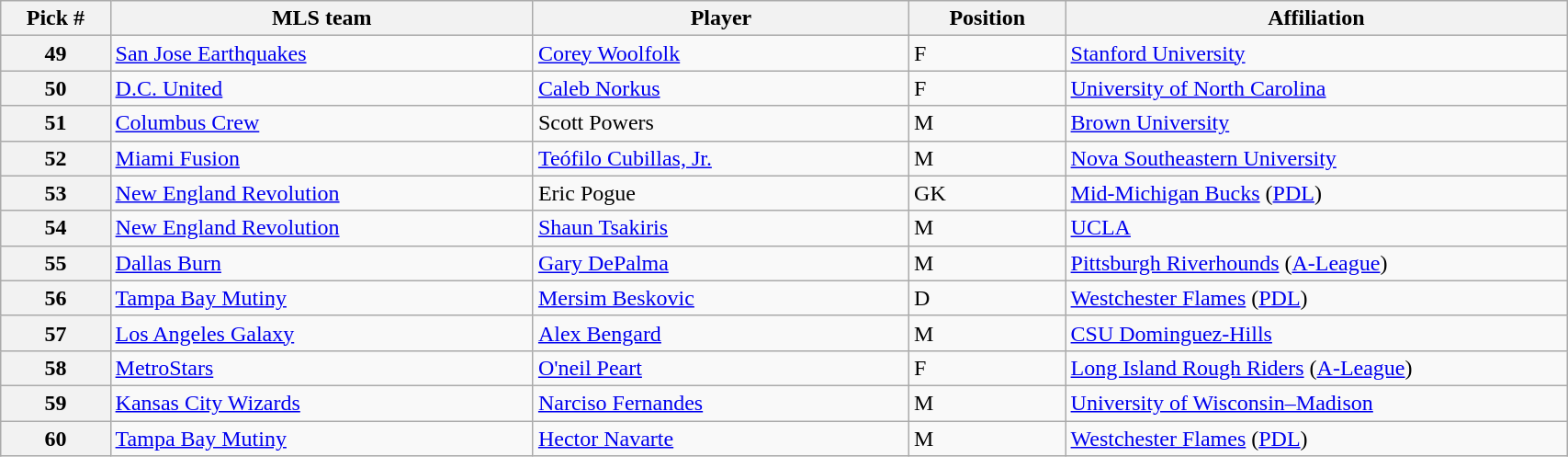<table class="wikitable sortable" style="width:90%">
<tr>
<th width=7%>Pick #</th>
<th width=27%>MLS team</th>
<th width=24%>Player</th>
<th width=10%>Position</th>
<th width=33%>Affiliation</th>
</tr>
<tr>
<th>49</th>
<td><a href='#'>San Jose Earthquakes</a></td>
<td><a href='#'>Corey Woolfolk</a></td>
<td>F</td>
<td><a href='#'>Stanford University</a></td>
</tr>
<tr>
<th>50</th>
<td><a href='#'>D.C. United</a></td>
<td><a href='#'>Caleb Norkus</a></td>
<td>F</td>
<td><a href='#'>University of North Carolina</a></td>
</tr>
<tr>
<th>51</th>
<td><a href='#'>Columbus Crew</a></td>
<td>Scott Powers</td>
<td>M</td>
<td><a href='#'>Brown University</a></td>
</tr>
<tr>
<th>52</th>
<td><a href='#'>Miami Fusion</a></td>
<td><a href='#'>Teófilo Cubillas, Jr.</a></td>
<td>M</td>
<td><a href='#'>Nova Southeastern University</a></td>
</tr>
<tr>
<th>53</th>
<td><a href='#'>New England Revolution</a></td>
<td>Eric Pogue</td>
<td>GK</td>
<td><a href='#'>Mid-Michigan Bucks</a> (<a href='#'>PDL</a>)</td>
</tr>
<tr>
<th>54</th>
<td><a href='#'>New England Revolution</a></td>
<td><a href='#'>Shaun Tsakiris</a></td>
<td>M</td>
<td><a href='#'>UCLA</a></td>
</tr>
<tr>
<th>55</th>
<td><a href='#'>Dallas Burn</a></td>
<td><a href='#'>Gary DePalma</a></td>
<td>M</td>
<td><a href='#'>Pittsburgh Riverhounds</a> (<a href='#'>A-League</a>)</td>
</tr>
<tr>
<th>56</th>
<td><a href='#'>Tampa Bay Mutiny</a></td>
<td><a href='#'>Mersim Beskovic</a></td>
<td>D</td>
<td><a href='#'>Westchester Flames</a> (<a href='#'>PDL</a>)</td>
</tr>
<tr>
<th>57</th>
<td><a href='#'>Los Angeles Galaxy</a></td>
<td><a href='#'>Alex Bengard</a></td>
<td>M</td>
<td><a href='#'>CSU Dominguez-Hills</a></td>
</tr>
<tr>
<th>58</th>
<td><a href='#'>MetroStars</a></td>
<td><a href='#'>O'neil Peart</a></td>
<td>F</td>
<td><a href='#'>Long Island Rough Riders</a> (<a href='#'>A-League</a>)</td>
</tr>
<tr>
<th>59</th>
<td><a href='#'>Kansas City Wizards</a> </td>
<td><a href='#'>Narciso Fernandes</a></td>
<td>M</td>
<td><a href='#'>University of Wisconsin–Madison</a></td>
</tr>
<tr>
<th>60</th>
<td><a href='#'>Tampa Bay Mutiny</a></td>
<td><a href='#'>Hector Navarte</a></td>
<td>M</td>
<td><a href='#'>Westchester Flames</a> (<a href='#'>PDL</a>)</td>
</tr>
</table>
